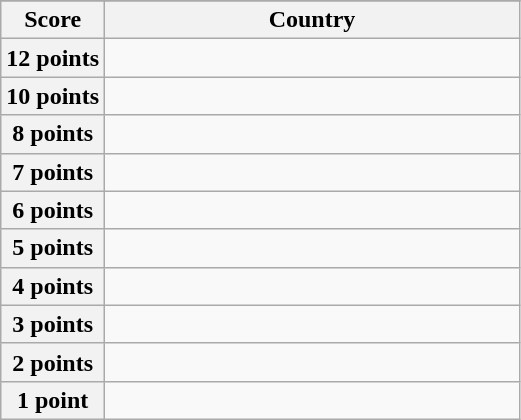<table class="wikitable">
<tr>
</tr>
<tr>
<th scope="col" width="20%">Score</th>
<th scope="col">Country</th>
</tr>
<tr>
<th scope="row">12 points</th>
<td></td>
</tr>
<tr>
<th scope="row">10 points</th>
<td></td>
</tr>
<tr>
<th scope="row">8 points</th>
<td></td>
</tr>
<tr>
<th scope="row">7 points</th>
<td></td>
</tr>
<tr>
<th scope="row">6 points</th>
<td></td>
</tr>
<tr>
<th scope="row">5 points</th>
<td></td>
</tr>
<tr>
<th scope="row">4 points</th>
<td></td>
</tr>
<tr>
<th scope="row">3 points</th>
<td></td>
</tr>
<tr>
<th scope="row">2 points</th>
<td></td>
</tr>
<tr>
<th scope="row">1 point</th>
<td></td>
</tr>
</table>
